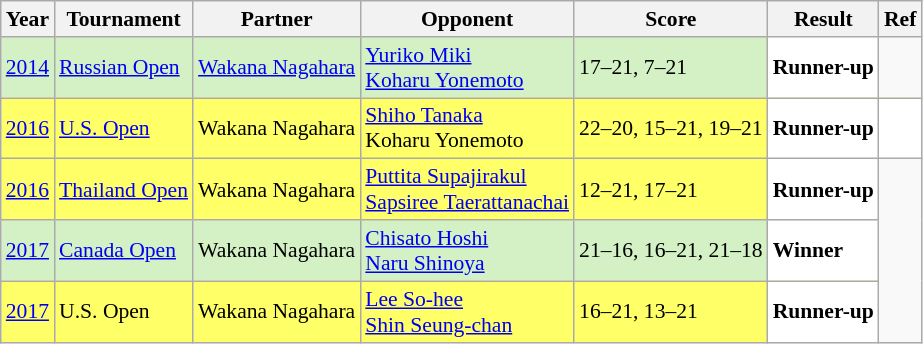<table class="sortable wikitable" style="font-size: 90%">
<tr>
<th>Year</th>
<th>Tournament</th>
<th>Partner</th>
<th>Opponent</th>
<th>Score</th>
<th>Result</th>
<th>Ref</th>
</tr>
<tr style="background:#D4F1C5">
<td align="center"><a href='#'>2014</a></td>
<td align="left"><a href='#'>Russian Open</a></td>
<td align="left"> <a href='#'>Wakana Nagahara</a></td>
<td align="left"> <a href='#'>Yuriko Miki</a><br> <a href='#'>Koharu Yonemoto</a></td>
<td align="left">17–21, 7–21</td>
<td style="text-align:left; background:white"> <strong>Runner-up</strong></td>
</tr>
<tr style="background:#FFFF67">
<td align="center"><a href='#'>2016</a></td>
<td align="left"><a href='#'>U.S. Open</a></td>
<td align="left"> Wakana Nagahara</td>
<td align="left"> <a href='#'>Shiho Tanaka</a><br> Koharu Yonemoto</td>
<td align="left">22–20, 15–21, 19–21</td>
<td style="text-align:left; background:white"> <strong>Runner-up</strong></td>
<td style="text-align:center; background:white"></td>
</tr>
<tr style="background:#FFFF67">
<td align="center"><a href='#'>2016</a></td>
<td align="left"><a href='#'>Thailand Open</a></td>
<td align="left"> Wakana Nagahara</td>
<td align="left"> <a href='#'>Puttita Supajirakul</a><br> <a href='#'>Sapsiree Taerattanachai</a></td>
<td align="left">12–21, 17–21</td>
<td style="text-align:left; background:white"> <strong>Runner-up</strong></td>
</tr>
<tr style="background:#D4F1C5">
<td align="center"><a href='#'>2017</a></td>
<td align="left"><a href='#'>Canada Open</a></td>
<td align="left"> Wakana Nagahara</td>
<td align="left"> <a href='#'>Chisato Hoshi</a><br> <a href='#'>Naru Shinoya</a></td>
<td align="left">21–16, 16–21, 21–18</td>
<td style="text-align:left; background:white"> <strong>Winner</strong></td>
</tr>
<tr style="background:#FFFF67">
<td align="center"><a href='#'>2017</a></td>
<td align="left">U.S. Open</td>
<td align="left"> Wakana Nagahara</td>
<td align="left"> <a href='#'>Lee So-hee</a><br> <a href='#'>Shin Seung-chan</a></td>
<td align="left">16–21, 13–21</td>
<td style="text-align:left; background:white"> <strong>Runner-up</strong></td>
</tr>
</table>
